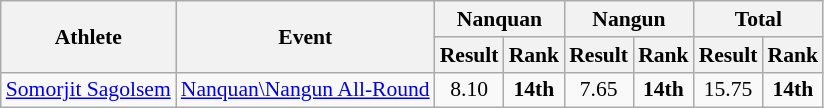<table class=wikitable style="font-size:90%">
<tr>
<th rowspan="2">Athlete</th>
<th rowspan="2">Event</th>
<th colspan="2">Nanquan</th>
<th colspan="2">Nangun</th>
<th colspan="2">Total</th>
</tr>
<tr>
<th>Result</th>
<th>Rank</th>
<th>Result</th>
<th>Rank</th>
<th>Result</th>
<th>Rank</th>
</tr>
<tr>
<td><a href='#'>Somorjit Sagolsem</a></td>
<td><a href='#'>Nanquan\Nangun All-Round</a></td>
<td align=center>8.10</td>
<td align=center><strong>14th</strong></td>
<td align=center>7.65</td>
<td align=center><strong>14th</strong></td>
<td align=center>15.75</td>
<td align=center><strong>14th</strong></td>
</tr>
</table>
